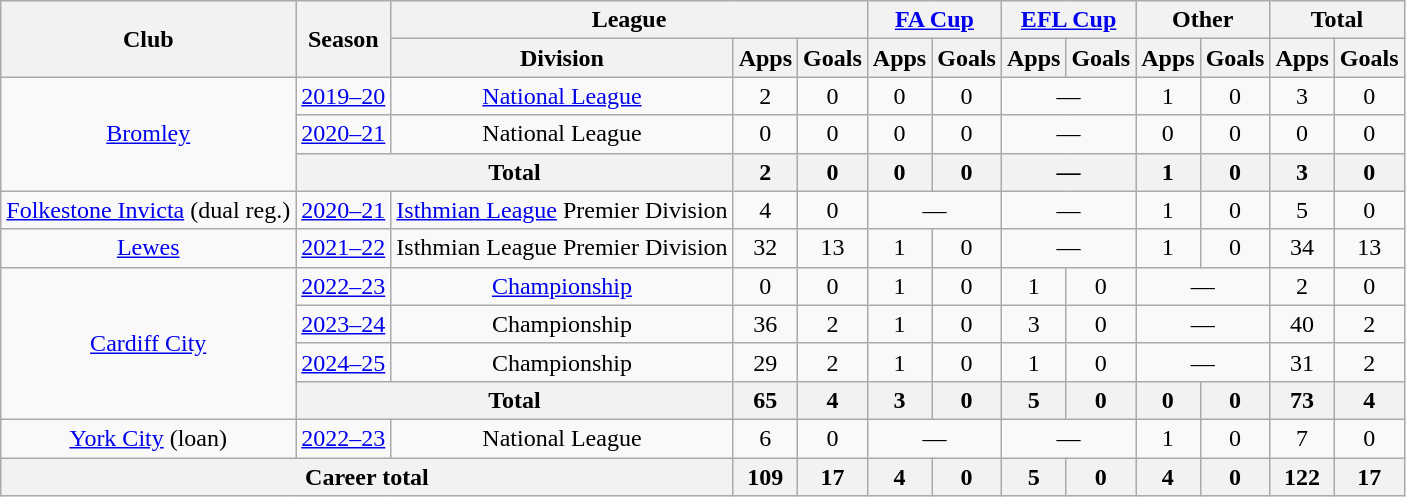<table class="wikitable" style="text-align: center;">
<tr>
<th rowspan="2">Club</th>
<th rowspan="2">Season</th>
<th colspan="3">League</th>
<th colspan="2"><a href='#'>FA Cup</a></th>
<th colspan="2"><a href='#'>EFL Cup</a></th>
<th colspan="2">Other</th>
<th colspan="2">Total</th>
</tr>
<tr>
<th>Division</th>
<th>Apps</th>
<th>Goals</th>
<th>Apps</th>
<th>Goals</th>
<th>Apps</th>
<th>Goals</th>
<th>Apps</th>
<th>Goals</th>
<th>Apps</th>
<th>Goals</th>
</tr>
<tr>
<td rowspan="3"><a href='#'>Bromley</a></td>
<td><a href='#'>2019–20</a></td>
<td><a href='#'>National League</a></td>
<td>2</td>
<td>0</td>
<td>0</td>
<td>0</td>
<td colspan="2">—</td>
<td>1</td>
<td>0</td>
<td>3</td>
<td>0</td>
</tr>
<tr>
<td><a href='#'>2020–21</a></td>
<td>National League</td>
<td>0</td>
<td>0</td>
<td>0</td>
<td>0</td>
<td colspan="2">—</td>
<td>0</td>
<td>0</td>
<td>0</td>
<td>0</td>
</tr>
<tr>
<th colspan="2">Total</th>
<th>2</th>
<th>0</th>
<th>0</th>
<th>0</th>
<th colspan="2">—</th>
<th>1</th>
<th>0</th>
<th>3</th>
<th>0</th>
</tr>
<tr>
<td><a href='#'>Folkestone Invicta</a> (dual reg.)</td>
<td><a href='#'>2020–21</a></td>
<td><a href='#'>Isthmian League</a> Premier Division</td>
<td>4</td>
<td>0</td>
<td colspan="2">—</td>
<td colspan="2">—</td>
<td>1</td>
<td>0</td>
<td>5</td>
<td>0</td>
</tr>
<tr>
<td><a href='#'>Lewes</a></td>
<td><a href='#'>2021–22</a></td>
<td>Isthmian League Premier Division</td>
<td>32</td>
<td>13</td>
<td>1</td>
<td>0</td>
<td colspan="2">—</td>
<td>1</td>
<td>0</td>
<td>34</td>
<td>13</td>
</tr>
<tr>
<td rowspan="4"><a href='#'>Cardiff City</a></td>
<td><a href='#'>2022–23</a></td>
<td><a href='#'>Championship</a></td>
<td>0</td>
<td>0</td>
<td>1</td>
<td>0</td>
<td>1</td>
<td>0</td>
<td colspan="2">—</td>
<td>2</td>
<td>0</td>
</tr>
<tr>
<td><a href='#'>2023–24</a></td>
<td>Championship</td>
<td>36</td>
<td>2</td>
<td>1</td>
<td>0</td>
<td>3</td>
<td>0</td>
<td colspan="2">—</td>
<td>40</td>
<td>2</td>
</tr>
<tr>
<td><a href='#'>2024–25</a></td>
<td>Championship</td>
<td>29</td>
<td>2</td>
<td>1</td>
<td>0</td>
<td>1</td>
<td>0</td>
<td colspan="2">—</td>
<td>31</td>
<td>2</td>
</tr>
<tr>
<th colspan="2">Total</th>
<th>65</th>
<th>4</th>
<th>3</th>
<th>0</th>
<th>5</th>
<th>0</th>
<th>0</th>
<th>0</th>
<th>73</th>
<th>4</th>
</tr>
<tr>
<td><a href='#'>York City</a> (loan)</td>
<td><a href='#'>2022–23</a></td>
<td>National League</td>
<td>6</td>
<td>0</td>
<td colspan="2">—</td>
<td colspan="2">—</td>
<td>1</td>
<td>0</td>
<td>7</td>
<td>0</td>
</tr>
<tr>
<th colspan="3">Career total</th>
<th>109</th>
<th>17</th>
<th>4</th>
<th>0</th>
<th>5</th>
<th>0</th>
<th>4</th>
<th>0</th>
<th>122</th>
<th>17</th>
</tr>
</table>
